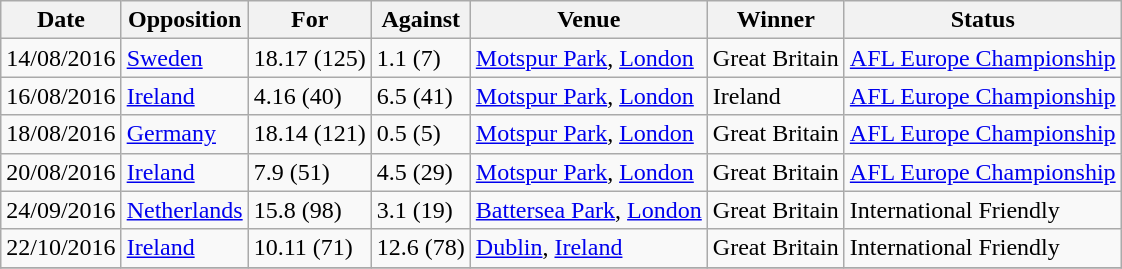<table class="wikitable sortable">
<tr>
<th>Date</th>
<th>Opposition</th>
<th>For</th>
<th>Against</th>
<th>Venue</th>
<th>Winner</th>
<th>Status</th>
</tr>
<tr>
<td>14/08/2016</td>
<td><a href='#'>Sweden</a> </td>
<td>18.17 (125)</td>
<td>1.1 (7)</td>
<td><a href='#'>Motspur Park</a>, <a href='#'>London</a></td>
<td>Great Britain</td>
<td><a href='#'>AFL Europe Championship</a></td>
</tr>
<tr>
<td>16/08/2016</td>
<td><a href='#'>Ireland</a> </td>
<td>4.16 (40)</td>
<td>6.5 (41)</td>
<td><a href='#'>Motspur Park</a>, <a href='#'>London</a></td>
<td>Ireland</td>
<td><a href='#'>AFL Europe Championship</a></td>
</tr>
<tr>
<td>18/08/2016</td>
<td><a href='#'>Germany</a> </td>
<td>18.14 (121)</td>
<td>0.5 (5)</td>
<td><a href='#'>Motspur Park</a>, <a href='#'>London</a></td>
<td>Great Britain</td>
<td><a href='#'>AFL Europe Championship</a></td>
</tr>
<tr>
<td>20/08/2016</td>
<td><a href='#'>Ireland</a> </td>
<td>7.9 (51)</td>
<td>4.5 (29)</td>
<td><a href='#'>Motspur Park</a>, <a href='#'>London</a></td>
<td>Great Britain</td>
<td><a href='#'>AFL Europe Championship</a></td>
</tr>
<tr>
<td>24/09/2016</td>
<td><a href='#'>Netherlands</a> </td>
<td>15.8 (98)</td>
<td>3.1 (19)</td>
<td><a href='#'>Battersea Park</a>, <a href='#'>London</a></td>
<td>Great Britain</td>
<td>International Friendly</td>
</tr>
<tr>
<td>22/10/2016</td>
<td><a href='#'>Ireland</a> </td>
<td>10.11 (71)</td>
<td>12.6 (78)</td>
<td><a href='#'>Dublin</a>, <a href='#'>Ireland</a></td>
<td>Great Britain</td>
<td>International Friendly</td>
</tr>
<tr>
</tr>
</table>
